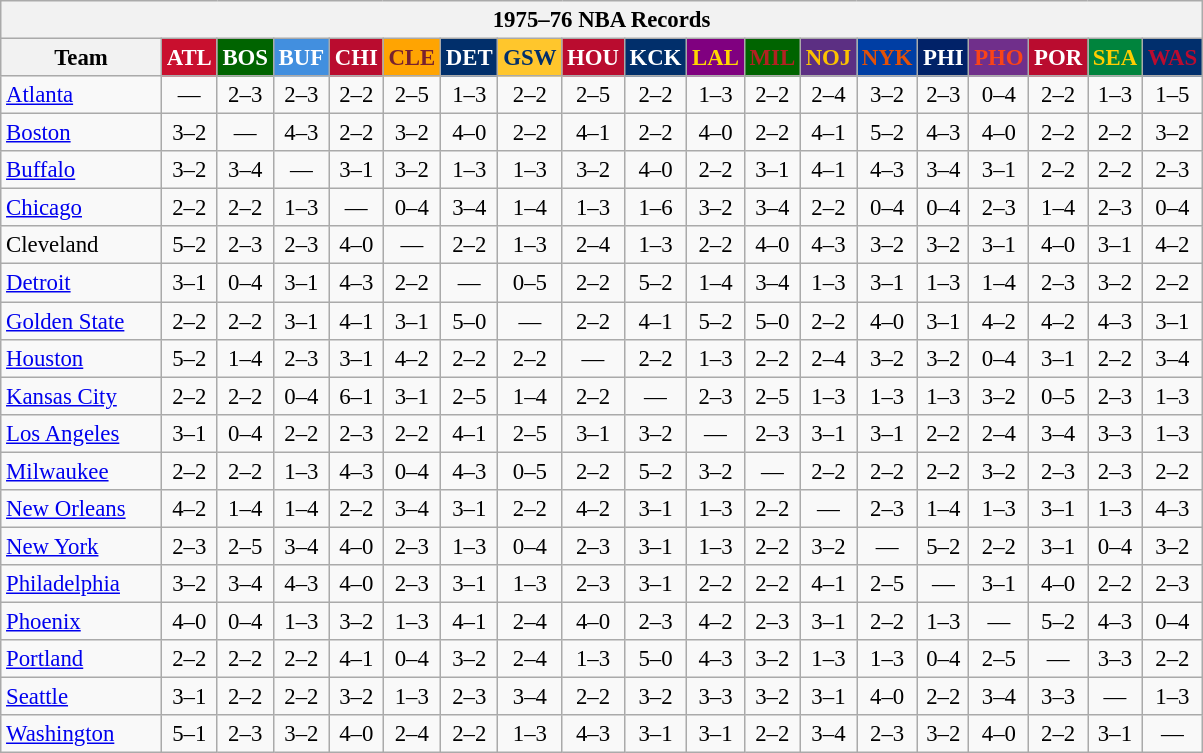<table class="wikitable" style="font-size:95%; text-align:center;">
<tr>
<th colspan=19>1975–76 NBA Records</th>
</tr>
<tr>
<th width=100>Team</th>
<th style="background:#C90F2E;color:#FFFFFF;width=35">ATL</th>
<th style="background:#006400;color:#FFFFFF;width=35">BOS</th>
<th style="background:#428FDF;color:#FFFFFF;width=35">BUF</th>
<th style="background:#BA0C2F;color:#FFFFFF;width=35">CHI</th>
<th style="background:#FFA402;color:#77222F;width=35">CLE</th>
<th style="background:#012F6B;color:#FFFFFF;width=35">DET</th>
<th style="background:#FFC62C;color:#012F6B;width=35">GSW</th>
<th style="background:#BA0C2F;color:#FFFFFF;width=35">HOU</th>
<th style="background:#012F6B;color:#FFFFFF;width=35">KCK</th>
<th style="background:#800080;color:#FFD700;width=35">LAL</th>
<th style="background:#006400;color:#B22222;width=35">MIL</th>
<th style="background:#5C2F83;color:#FCC200;width=35">NOJ</th>
<th style="background:#003EA4;color:#E35208;width=35">NYK</th>
<th style="background:#012268;color:#FFFFFF;width=35">PHI</th>
<th style="background:#702F8B;color:#FA4417;width=35">PHO</th>
<th style="background:#BA0C2F;color:#FFFFFF;width=35">POR</th>
<th style="background:#00843D;color:#FFCD01;width=35">SEA</th>
<th style="background:#012F6D;color:#BA0C2F;width=35">WAS</th>
</tr>
<tr>
<td style="text-align:left;"><a href='#'>Atlanta</a></td>
<td>—</td>
<td>2–3</td>
<td>2–3</td>
<td>2–2</td>
<td>2–5</td>
<td>1–3</td>
<td>2–2</td>
<td>2–5</td>
<td>2–2</td>
<td>1–3</td>
<td>2–2</td>
<td>2–4</td>
<td>3–2</td>
<td>2–3</td>
<td>0–4</td>
<td>2–2</td>
<td>1–3</td>
<td>1–5</td>
</tr>
<tr>
<td style="text-align:left;"><a href='#'>Boston</a></td>
<td>3–2</td>
<td>—</td>
<td>4–3</td>
<td>2–2</td>
<td>3–2</td>
<td>4–0</td>
<td>2–2</td>
<td>4–1</td>
<td>2–2</td>
<td>4–0</td>
<td>2–2</td>
<td>4–1</td>
<td>5–2</td>
<td>4–3</td>
<td>4–0</td>
<td>2–2</td>
<td>2–2</td>
<td>3–2</td>
</tr>
<tr>
<td style="text-align:left;"><a href='#'>Buffalo</a></td>
<td>3–2</td>
<td>3–4</td>
<td>—</td>
<td>3–1</td>
<td>3–2</td>
<td>1–3</td>
<td>1–3</td>
<td>3–2</td>
<td>4–0</td>
<td>2–2</td>
<td>3–1</td>
<td>4–1</td>
<td>4–3</td>
<td>3–4</td>
<td>3–1</td>
<td>2–2</td>
<td>2–2</td>
<td>2–3</td>
</tr>
<tr>
<td style="text-align:left;"><a href='#'>Chicago</a></td>
<td>2–2</td>
<td>2–2</td>
<td>1–3</td>
<td>—</td>
<td>0–4</td>
<td>3–4</td>
<td>1–4</td>
<td>1–3</td>
<td>1–6</td>
<td>3–2</td>
<td>3–4</td>
<td>2–2</td>
<td>0–4</td>
<td>0–4</td>
<td>2–3</td>
<td>1–4</td>
<td>2–3</td>
<td>0–4</td>
</tr>
<tr>
<td style="text-align:left;">Cleveland</td>
<td>5–2</td>
<td>2–3</td>
<td>2–3</td>
<td>4–0</td>
<td>—</td>
<td>2–2</td>
<td>1–3</td>
<td>2–4</td>
<td>1–3</td>
<td>2–2</td>
<td>4–0</td>
<td>4–3</td>
<td>3–2</td>
<td>3–2</td>
<td>3–1</td>
<td>4–0</td>
<td>3–1</td>
<td>4–2</td>
</tr>
<tr>
<td style="text-align:left;"><a href='#'>Detroit</a></td>
<td>3–1</td>
<td>0–4</td>
<td>3–1</td>
<td>4–3</td>
<td>2–2</td>
<td>—</td>
<td>0–5</td>
<td>2–2</td>
<td>5–2</td>
<td>1–4</td>
<td>3–4</td>
<td>1–3</td>
<td>3–1</td>
<td>1–3</td>
<td>1–4</td>
<td>2–3</td>
<td>3–2</td>
<td>2–2</td>
</tr>
<tr>
<td style="text-align:left;"><a href='#'>Golden State</a></td>
<td>2–2</td>
<td>2–2</td>
<td>3–1</td>
<td>4–1</td>
<td>3–1</td>
<td>5–0</td>
<td>—</td>
<td>2–2</td>
<td>4–1</td>
<td>5–2</td>
<td>5–0</td>
<td>2–2</td>
<td>4–0</td>
<td>3–1</td>
<td>4–2</td>
<td>4–2</td>
<td>4–3</td>
<td>3–1</td>
</tr>
<tr>
<td style="text-align:left;"><a href='#'>Houston</a></td>
<td>5–2</td>
<td>1–4</td>
<td>2–3</td>
<td>3–1</td>
<td>4–2</td>
<td>2–2</td>
<td>2–2</td>
<td>—</td>
<td>2–2</td>
<td>1–3</td>
<td>2–2</td>
<td>2–4</td>
<td>3–2</td>
<td>3–2</td>
<td>0–4</td>
<td>3–1</td>
<td>2–2</td>
<td>3–4</td>
</tr>
<tr>
<td style="text-align:left;"><a href='#'>Kansas City</a></td>
<td>2–2</td>
<td>2–2</td>
<td>0–4</td>
<td>6–1</td>
<td>3–1</td>
<td>2–5</td>
<td>1–4</td>
<td>2–2</td>
<td>—</td>
<td>2–3</td>
<td>2–5</td>
<td>1–3</td>
<td>1–3</td>
<td>1–3</td>
<td>3–2</td>
<td>0–5</td>
<td>2–3</td>
<td>1–3</td>
</tr>
<tr>
<td style="text-align:left;"><a href='#'>Los Angeles</a></td>
<td>3–1</td>
<td>0–4</td>
<td>2–2</td>
<td>2–3</td>
<td>2–2</td>
<td>4–1</td>
<td>2–5</td>
<td>3–1</td>
<td>3–2</td>
<td>—</td>
<td>2–3</td>
<td>3–1</td>
<td>3–1</td>
<td>2–2</td>
<td>2–4</td>
<td>3–4</td>
<td>3–3</td>
<td>1–3</td>
</tr>
<tr>
<td style="text-align:left;"><a href='#'>Milwaukee</a></td>
<td>2–2</td>
<td>2–2</td>
<td>1–3</td>
<td>4–3</td>
<td>0–4</td>
<td>4–3</td>
<td>0–5</td>
<td>2–2</td>
<td>5–2</td>
<td>3–2</td>
<td>—</td>
<td>2–2</td>
<td>2–2</td>
<td>2–2</td>
<td>3–2</td>
<td>2–3</td>
<td>2–3</td>
<td>2–2</td>
</tr>
<tr>
<td style="text-align:left;"><a href='#'>New Orleans</a></td>
<td>4–2</td>
<td>1–4</td>
<td>1–4</td>
<td>2–2</td>
<td>3–4</td>
<td>3–1</td>
<td>2–2</td>
<td>4–2</td>
<td>3–1</td>
<td>1–3</td>
<td>2–2</td>
<td>—</td>
<td>2–3</td>
<td>1–4</td>
<td>1–3</td>
<td>3–1</td>
<td>1–3</td>
<td>4–3</td>
</tr>
<tr>
<td style="text-align:left;"><a href='#'>New York</a></td>
<td>2–3</td>
<td>2–5</td>
<td>3–4</td>
<td>4–0</td>
<td>2–3</td>
<td>1–3</td>
<td>0–4</td>
<td>2–3</td>
<td>3–1</td>
<td>1–3</td>
<td>2–2</td>
<td>3–2</td>
<td>—</td>
<td>5–2</td>
<td>2–2</td>
<td>3–1</td>
<td>0–4</td>
<td>3–2</td>
</tr>
<tr>
<td style="text-align:left;"><a href='#'>Philadelphia</a></td>
<td>3–2</td>
<td>3–4</td>
<td>4–3</td>
<td>4–0</td>
<td>2–3</td>
<td>3–1</td>
<td>1–3</td>
<td>2–3</td>
<td>3–1</td>
<td>2–2</td>
<td>2–2</td>
<td>4–1</td>
<td>2–5</td>
<td>—</td>
<td>3–1</td>
<td>4–0</td>
<td>2–2</td>
<td>2–3</td>
</tr>
<tr>
<td style="text-align:left;"><a href='#'>Phoenix</a></td>
<td>4–0</td>
<td>0–4</td>
<td>1–3</td>
<td>3–2</td>
<td>1–3</td>
<td>4–1</td>
<td>2–4</td>
<td>4–0</td>
<td>2–3</td>
<td>4–2</td>
<td>2–3</td>
<td>3–1</td>
<td>2–2</td>
<td>1–3</td>
<td>—</td>
<td>5–2</td>
<td>4–3</td>
<td>0–4</td>
</tr>
<tr>
<td style="text-align:left;"><a href='#'>Portland</a></td>
<td>2–2</td>
<td>2–2</td>
<td>2–2</td>
<td>4–1</td>
<td>0–4</td>
<td>3–2</td>
<td>2–4</td>
<td>1–3</td>
<td>5–0</td>
<td>4–3</td>
<td>3–2</td>
<td>1–3</td>
<td>1–3</td>
<td>0–4</td>
<td>2–5</td>
<td>—</td>
<td>3–3</td>
<td>2–2</td>
</tr>
<tr>
<td style="text-align:left;"><a href='#'>Seattle</a></td>
<td>3–1</td>
<td>2–2</td>
<td>2–2</td>
<td>3–2</td>
<td>1–3</td>
<td>2–3</td>
<td>3–4</td>
<td>2–2</td>
<td>3–2</td>
<td>3–3</td>
<td>3–2</td>
<td>3–1</td>
<td>4–0</td>
<td>2–2</td>
<td>3–4</td>
<td>3–3</td>
<td>—</td>
<td>1–3</td>
</tr>
<tr>
<td style="text-align:left;"><a href='#'>Washington</a></td>
<td>5–1</td>
<td>2–3</td>
<td>3–2</td>
<td>4–0</td>
<td>2–4</td>
<td>2–2</td>
<td>1–3</td>
<td>4–3</td>
<td>3–1</td>
<td>3–1</td>
<td>2–2</td>
<td>3–4</td>
<td>2–3</td>
<td>3–2</td>
<td>4–0</td>
<td>2–2</td>
<td>3–1</td>
<td>—</td>
</tr>
</table>
